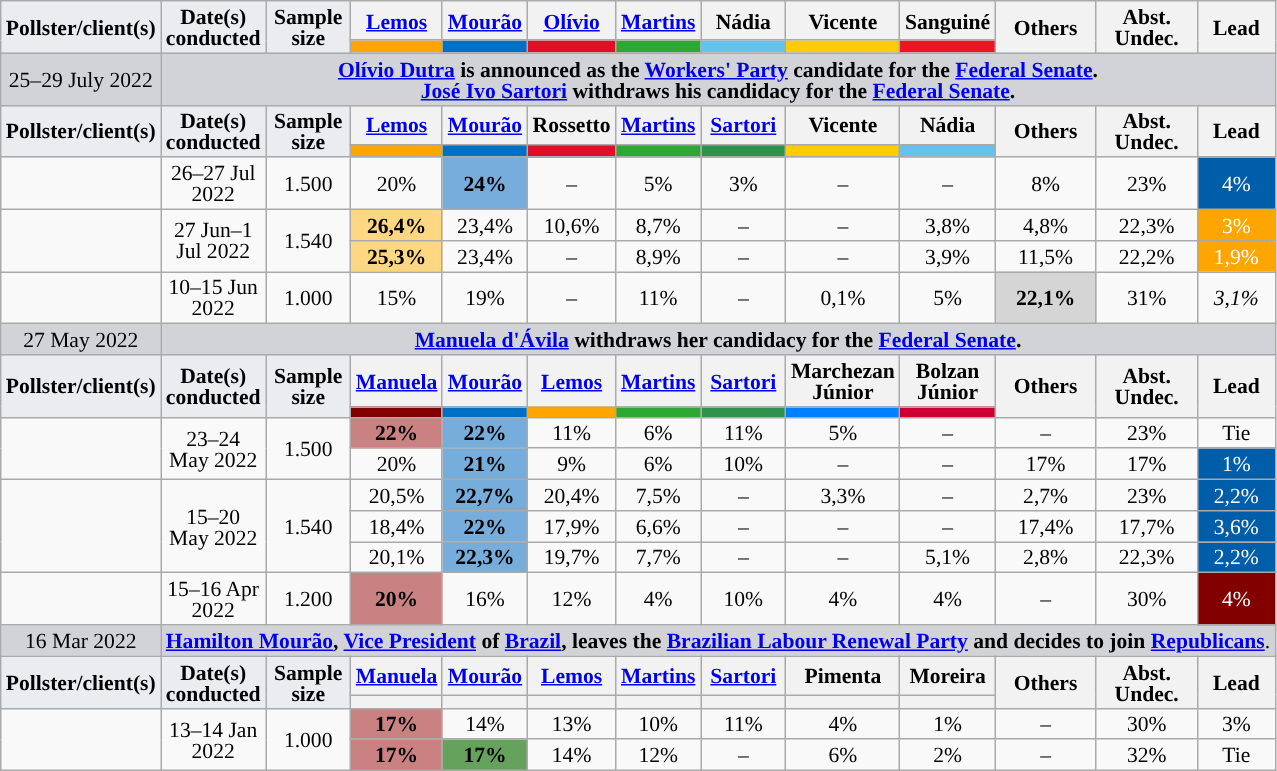<table class="wikitable sortable" style="text-align:center;font-size:90%;line-height:14px;">
<tr>
<td rowspan="2" class="unsortable" style="width:50px;background:#eaecf0;"><strong>Pollster/client(s)</strong></td>
<td rowspan="2" class="unsortable" style="width:50px;background:#eaecf0;"><strong>Date(s)<br>conducted</strong></td>
<td rowspan="2" class="unsortable" style="width:50px;background:#eaecf0;"><strong>Sample<br> size</strong></td>
<th class="unsortable" style="width:50px;"><a href='#'>Lemos</a><br></th>
<th class="unsortable" style="width:50px;"><a href='#'>Mourão</a><br></th>
<th class="unsortable" style="width:50px;"><a href='#'>Olívio</a><br></th>
<th class="unsortable" style="width:50px;"><a href='#'>Martins</a><br></th>
<th class="unsortable" style="width:50px;">Nádia<br></th>
<th class="unsortable" style="width:50px;">Vicente<br></th>
<th class="unsortable" style="width:50px;">Sanguiné<br></th>
<th rowspan="2" class="unsortable">Others</th>
<th rowspan="2" class="unsortable">Abst.<br>Undec.</th>
<th rowspan="2" data-sort-type="number">Lead</th>
</tr>
<tr>
<th data-sort-type="number" class="sortable" style="background:#FFA500;"></th>
<th data-sort-type="number" class="sortable" style="background:#0070C5;"></th>
<th data-sort-type="number" class="sortable" style="background:#e20e28;"></th>
<th data-sort-type="number" class="sortable" style="background:#2da933;"></th>
<th data-sort-type="number" class="sortable" style="background:#64C3ED;"></th>
<th data-sort-type="number" class="sortable" style="background:#ffcc00;"></th>
<th data-sort-type="number" class="sortable" style="background:#EE1521;"></th>
</tr>
<tr>
<td style="background:#d1d3d7;">25–29 July 2022</td>
<td colspan="12" style="background:#d1d3d7;"><strong><a href='#'>Olívio Dutra</a> is announced as the <a href='#'>Workers' Party</a> candidate for the <a href='#'>Federal Senate</a>. <br><a href='#'>José Ivo Sartori</a> withdraws his candidacy for the <a href='#'>Federal Senate</a>.</strong></td>
</tr>
<tr>
<td rowspan="2" class="unsortable" style="width:50px;background:#eaecf0;"><strong>Pollster/client(s)</strong></td>
<td rowspan="2" class="unsortable" style="width:50px;background:#eaecf0;"><strong>Date(s)<br>conducted</strong></td>
<td rowspan="2" class="unsortable" style="width:50px;background:#eaecf0;"><strong>Sample<br> size</strong></td>
<th class="unsortable" style="width:50px;"><a href='#'>Lemos</a><br></th>
<th class="unsortable" style="width:50px;"><a href='#'>Mourão</a><br></th>
<th class="unsortable" style="width:50px;">Rossetto<br></th>
<th class="unsortable" style="width:50px;"><a href='#'>Martins</a><br></th>
<th class="unsortable" style="width:50px;"><a href='#'>Sartori</a><br></th>
<th class="unsortable" style="width:50px;"><strong>Vicente</strong><br></th>
<th class="unsortable" style="width:50px;"><strong>Nádia</strong><br></th>
<th rowspan="2" class="unsortable">Others</th>
<th rowspan="2" class="unsortable">Abst.<br>Undec.</th>
<th rowspan="2" data-sort-type="number">Lead</th>
</tr>
<tr>
<th data-sort-type="number" class="sortable" style="background:#FFA500;"></th>
<th data-sort-type="number" class="sortable" style="background:#0070C5;"></th>
<th data-sort-type="number" class="sortable" style="background:#e20e28;"></th>
<th data-sort-type="number" class="sortable" style="background:#2da933;"></th>
<th data-sort-type="number" class="sortable" style="background:#30914D;"></th>
<th data-sort-type="number" class="sortable" style="background:#ffcc00;"></th>
<th data-sort-type="number" class="sortable" style="background:#64C3ED;"></th>
</tr>
<tr>
<td></td>
<td>26–27 Jul 2022</td>
<td>1.500</td>
<td>20%</td>
<td style="background:#76addb;"><strong>24%</strong></td>
<td>–</td>
<td>5%</td>
<td>3%</td>
<td>–</td>
<td>–</td>
<td>8%</td>
<td>23%</td>
<td style="background:#005daa;color:#FFFFFF;">4%</td>
</tr>
<tr>
<td rowspan="2"></td>
<td rowspan="2">27 Jun–1 Jul 2022</td>
<td rowspan="2">1.540</td>
<td style="background:#ffd782; "><strong>26,4%</strong></td>
<td>23,4%</td>
<td>10,6%</td>
<td>8,7%</td>
<td>–</td>
<td>–</td>
<td>3,8%</td>
<td>4,8%</td>
<td>22,3%</td>
<td style="background:#FFA500;color:#FFFFFF;">3%</td>
</tr>
<tr>
<td style="background:#ffd782; "><strong>25,3%</strong></td>
<td>23,4%</td>
<td>–</td>
<td>8,9%</td>
<td>–</td>
<td>–</td>
<td>3,9%</td>
<td>11,5%</td>
<td>22,2%</td>
<td style="background:#FFA500;color:#FFFFFF;">1,9%</td>
</tr>
<tr>
<td></td>
<td>10–15 Jun 2022</td>
<td>1.000</td>
<td>15%</td>
<td>19%</td>
<td>–</td>
<td>11%</td>
<td>–</td>
<td>0,1%</td>
<td>5%</td>
<td style="background:#D5D5D5; "><strong>22,1%</strong></td>
<td>31%</td>
<td><em>3,1%</em></td>
</tr>
<tr>
<td style="background:#d1d3d7;">27 May 2022</td>
<td colspan="12" style="background:#d1d3d7;"><strong><a href='#'>Manuela d'Ávila</a> withdraws her candidacy for the <a href='#'>Federal Senate</a>.</strong> </td>
</tr>
<tr>
<td rowspan="2" class="unsortable" style="width:50px;background:#eaecf0;"><strong>Pollster/client(s)</strong></td>
<td rowspan="2" class="unsortable" style="width:50px;background:#eaecf0;"><strong>Date(s)<br>conducted</strong></td>
<td rowspan="2" class="unsortable" style="width:50px;background:#eaecf0;"><strong>Sample<br> size</strong></td>
<th class="unsortable" style="width:50px;"><a href='#'>Manuela</a><br></th>
<th class="unsortable" style="width:50px;"><a href='#'>Mourão</a><br></th>
<th class="unsortable" style="width:50px;"><a href='#'>Lemos</a><br></th>
<th class="unsortable" style="width:50px;"><a href='#'>Martins</a><br></th>
<th class="unsortable" style="width:50px;"><a href='#'>Sartori</a><br></th>
<th class="unsortable" style="width:50px;"><strong>Marchezan Júnior</strong><br></th>
<th class="unsortable" style="width:50px;"><strong>Bolzan Júnior</strong><br></th>
<th rowspan="2" class="unsortable">Others</th>
<th rowspan="2" class="unsortable">Abst.<br>Undec.</th>
<th rowspan="2" data-sort-type="number">Lead</th>
</tr>
<tr>
<th data-sort-type="number" class="sortable" style="background:#820000;"></th>
<th data-sort-type="number" class="sortable" style="background:#0070C5;"></th>
<th data-sort-type="number" class="sortable" style="background:#FFA500;"></th>
<th data-sort-type="number" class="sortable" style="background:#2da933;"></th>
<th data-sort-type="number" class="sortable" style="background:#30914D;"></th>
<th data-sort-type="number" class="sortable" style="background:#0080FF;"></th>
<th data-sort-type="number" class="sortable" style="background:#CC0033;"></th>
</tr>
<tr>
<td rowspan="2"></td>
<td rowspan="2">23–24 May 2022</td>
<td rowspan="2">1.500</td>
<td style="background:#c98181;"><strong>22%</strong></td>
<td style="background:#76addb;"><strong>22%</strong></td>
<td>11%</td>
<td>6%</td>
<td>11%</td>
<td>5%</td>
<td>–</td>
<td>–</td>
<td>23%</td>
<td>Tie</td>
</tr>
<tr>
<td>20%</td>
<td style="background:#76addb;"><strong>21%</strong></td>
<td>9%</td>
<td>6%</td>
<td>10%</td>
<td>–</td>
<td>–</td>
<td>17%</td>
<td>17%</td>
<td style="background:#005daa;color:#FFFFFF;">1%</td>
</tr>
<tr>
<td rowspan="3"></td>
<td rowspan="3">15–20 May 2022</td>
<td rowspan="3">1.540</td>
<td>20,5%</td>
<td style="background:#76addb;"><strong>22,7%</strong></td>
<td>20,4%</td>
<td>7,5%</td>
<td>–</td>
<td>3,3%</td>
<td>–</td>
<td>2,7%</td>
<td>23%</td>
<td style="background:#005daa;color:#FFFFFF;">2,2%</td>
</tr>
<tr>
<td>18,4%</td>
<td style="background:#76addb;"><strong>22%</strong></td>
<td>17,9%</td>
<td>6,6%</td>
<td>–</td>
<td>–</td>
<td>–</td>
<td>17,4%</td>
<td>17,7%</td>
<td style="background:#005daa;color:#FFFFFF;">3,6%</td>
</tr>
<tr>
<td>20,1%</td>
<td style="background:#76addb;"><strong>22,3%</strong></td>
<td>19,7%</td>
<td>7,7%</td>
<td>–</td>
<td>–</td>
<td>5,1%</td>
<td>2,8%</td>
<td>22,3%</td>
<td style="background:#005daa;color:#FFFFFF;">2,2%</td>
</tr>
<tr>
<td rowspan="1"></td>
<td rowspan="1">15–16 Apr 2022</td>
<td rowspan="1">1.200</td>
<td style="background:#c98181;"><strong>20%</strong></td>
<td>16%</td>
<td>12%</td>
<td>4%</td>
<td>10%</td>
<td>4%</td>
<td>4%</td>
<td>–</td>
<td>30%</td>
<td style="background:#820000;color:#FFFFFF;">4%</td>
</tr>
<tr>
<td data-sort-type="number" class="sortable" style="background:#d1d3d7;">16 Mar 2022</td>
<td data-sort-type="number" class="sortable" style="background:#d1d3d7;" colspan="12"><strong><a href='#'>Hamilton Mourão</a>, <a href='#'>Vice President</a> of <a href='#'>Brazil</a>, leaves the <a href='#'>Brazilian Labour Renewal Party</a> and decides to join <a href='#'>Republicans</a></strong>.</td>
</tr>
<tr>
<th rowspan="2" class="unsortable" style="width:50px;background:#eaecf0;">Pollster/client(s)</th>
<th rowspan="2" class="unsortable" style="width:50px;background:#eaecf0;">Date(s)<br>conducted</th>
<th rowspan="2" class="unsortable" style="width:50px;background:#eaecf0;">Sample<br>size</th>
<th class="unsortable" style="width:50px;"><a href='#'>Manuela</a><br></th>
<th class="unsortable" style="width:50px;"><a href='#'>Mourão</a><br></th>
<th class="unsortable" style="width:50px;"><a href='#'>Lemos</a><br></th>
<th class="unsortable" style="width:50px;"><a href='#'>Martins</a><br></th>
<th class="unsortable" style="width:50px;"><a href='#'>Sartori</a><br></th>
<th class="unsortable" style="width:50px;"><strong>Pimenta</strong><br></th>
<th class="unsortable" style="width:50px;"><strong>Moreira</strong><br></th>
<th rowspan="2" class="unsortable">Others</th>
<th rowspan="2" class="unsortable">Abst.<br>Undec.</th>
<th rowspan="2" data-sort-type="number">Lead</th>
</tr>
<tr>
<th data-sort-type="number" class="sortable" style="background:"></th>
<th data-sort-type="number" class="sortable" style="background:"></th>
<th data-sort-type="number" class="sortable" style="background:"></th>
<th data-sort-type="number" class="sortable" style="background:"></th>
<th data-sort-type="number" class="sortable" style="background:"></th>
<th data-sort-type="number" class="sortable" style="background:"></th>
<th data-sort-type="number" class="sortable" style="background:"></th>
</tr>
<tr>
<td rowspan="2"></td>
<td rowspan="2">13–14 Jan 2022</td>
<td rowspan="2">1.000</td>
<td style="background:#c98181;"><strong>17%</strong></td>
<td>14%</td>
<td>13%</td>
<td>10%</td>
<td>11%</td>
<td>4%</td>
<td>1%</td>
<td>–</td>
<td>30%</td>
<td style="background:">3%</td>
</tr>
<tr>
<td style="background:#c98181;"><strong>17%</strong></td>
<td style="background:#65a35d;"><strong>17%</strong></td>
<td>14%</td>
<td>12%</td>
<td>–</td>
<td>6%</td>
<td>2%</td>
<td>–</td>
<td>32%</td>
<td>Tie</td>
</tr>
</table>
